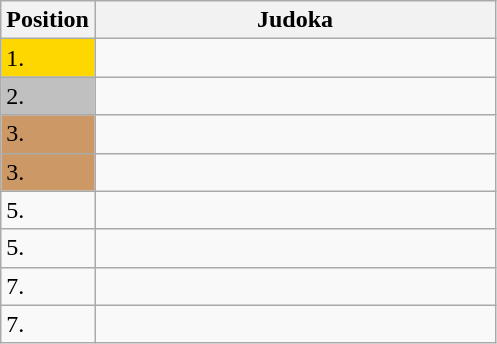<table class=wikitable>
<tr>
<th>Position</th>
<th width=260>Judoka</th>
</tr>
<tr>
<td bgcolor=gold>1.</td>
<td></td>
</tr>
<tr>
<td bgcolor=silver>2.</td>
<td></td>
</tr>
<tr>
<td bgcolor=CC9966>3.</td>
<td></td>
</tr>
<tr>
<td bgcolor=CC9966>3.</td>
<td></td>
</tr>
<tr>
<td>5.</td>
<td></td>
</tr>
<tr>
<td>5.</td>
<td></td>
</tr>
<tr>
<td>7.</td>
<td></td>
</tr>
<tr>
<td>7.</td>
<td></td>
</tr>
</table>
